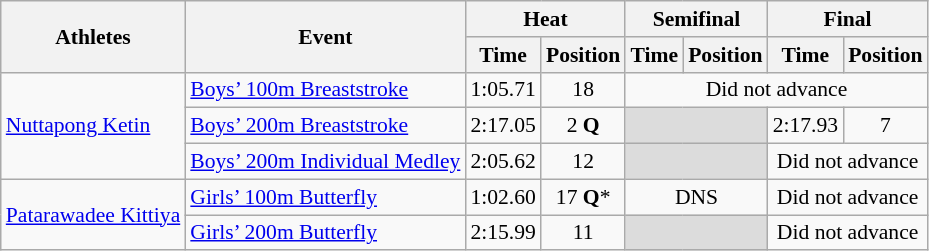<table class="wikitable" border="1" style="font-size:90%">
<tr>
<th rowspan=2>Athletes</th>
<th rowspan=2>Event</th>
<th colspan=2>Heat</th>
<th colspan=2>Semifinal</th>
<th colspan=2>Final</th>
</tr>
<tr>
<th>Time</th>
<th>Position</th>
<th>Time</th>
<th>Position</th>
<th>Time</th>
<th>Position</th>
</tr>
<tr>
<td rowspan=3><a href='#'>Nuttapong Ketin</a></td>
<td><a href='#'>Boys’ 100m Breaststroke</a></td>
<td align=center>1:05.71</td>
<td align=center>18</td>
<td colspan="4" align=center>Did not advance</td>
</tr>
<tr>
<td><a href='#'>Boys’ 200m Breaststroke</a></td>
<td align=center>2:17.05</td>
<td align=center>2 <strong>Q</strong></td>
<td colspan=2 bgcolor=#DCDCDC></td>
<td align=center>2:17.93</td>
<td align=center>7</td>
</tr>
<tr>
<td><a href='#'>Boys’ 200m Individual Medley</a></td>
<td align=center>2:05.62</td>
<td align=center>12</td>
<td colspan=2 bgcolor=#DCDCDC></td>
<td colspan="2" align=center>Did not advance</td>
</tr>
<tr>
<td rowspan=2><a href='#'>Patarawadee Kittiya</a></td>
<td><a href='#'>Girls’ 100m Butterfly</a></td>
<td align=center>1:02.60</td>
<td align=center>17 <strong>Q</strong>*</td>
<td colspan="2" align=center>DNS</td>
<td colspan="2" align=center>Did not advance</td>
</tr>
<tr>
<td><a href='#'>Girls’ 200m Butterfly</a></td>
<td align=center>2:15.99</td>
<td align=center>11</td>
<td colspan=2 bgcolor=#DCDCDC></td>
<td colspan="2" align=center>Did not advance</td>
</tr>
</table>
